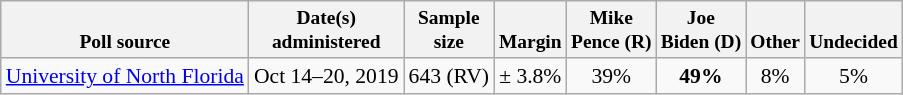<table class="wikitable" style="font-size:90%;text-align:center;">
<tr valign=bottom style="font-size:90%;">
<th>Poll source</th>
<th>Date(s)<br>administered</th>
<th>Sample<br>size</th>
<th>Margin<br></th>
<th>Mike<br>Pence (R)</th>
<th>Joe<br>Biden (D)</th>
<th>Other</th>
<th>Undecided</th>
</tr>
<tr>
<td style="text-align:left;"><a href='#'>University of North Florida</a></td>
<td>Oct 14–20, 2019</td>
<td>643 (RV)</td>
<td>± 3.8%</td>
<td>39%</td>
<td><strong>49%</strong></td>
<td>8%</td>
<td>5%</td>
</tr>
</table>
